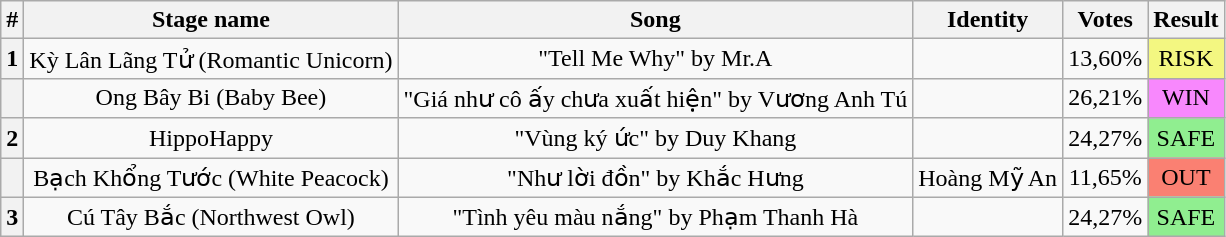<table class="wikitable plainrowheaders" style="text-align: center;">
<tr>
<th>#</th>
<th>Stage name</th>
<th>Song</th>
<th>Identity</th>
<th>Votes</th>
<th>Result</th>
</tr>
<tr>
<th>1</th>
<td>Kỳ Lân Lãng Tử (Romantic Unicorn)</td>
<td>"Tell Me Why" by Mr.A</td>
<td></td>
<td>13,60%</td>
<td bgcolor=#F3F781>RISK</td>
</tr>
<tr>
<th></th>
<td>Ong Bây Bi (Baby Bee)</td>
<td>"Giá như cô ấy chưa xuất hiện" by Vương Anh Tú</td>
<td></td>
<td>26,21%</td>
<td bgcolor=#F888FD>WIN</td>
</tr>
<tr>
<th>2</th>
<td>HippoHappy</td>
<td>"Vùng ký ức" by Duy Khang</td>
<td></td>
<td>24,27%</td>
<td bgcolor=lightgreen>SAFE</td>
</tr>
<tr>
<th></th>
<td>Bạch Khổng Tước (White Peacock)</td>
<td>"Như lời đồn" by Khắc Hưng</td>
<td>Hoàng Mỹ An</td>
<td>11,65%</td>
<td bgcolor=salmon>OUT</td>
</tr>
<tr>
<th>3</th>
<td>Cú Tây Bắc (Northwest Owl)</td>
<td>"Tình yêu màu nắng" by Phạm Thanh Hà</td>
<td></td>
<td>24,27%</td>
<td bgcolor=lightgreen>SAFE</td>
</tr>
</table>
